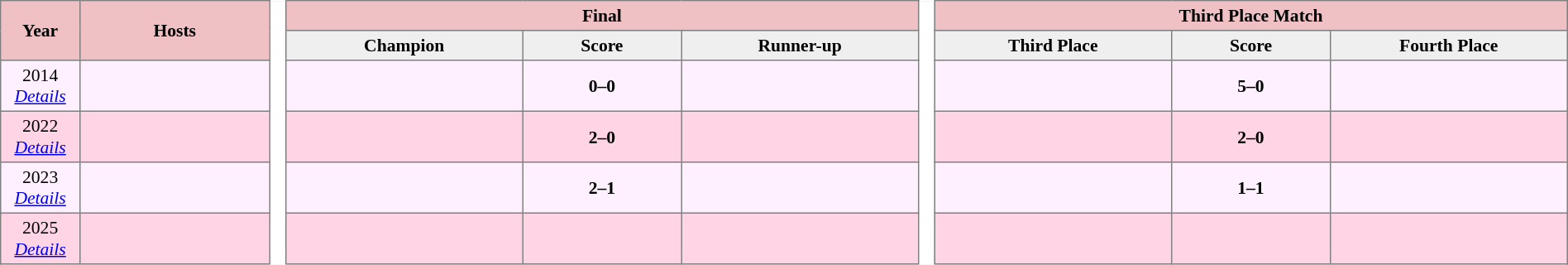<table border="1" style="border-collapse:collapse; font-size:90%; text-align:center;" cellpadding=3 cellspacing=0 width=100%>
<tr style="background:#EFC1C4;">
<th rowspan=2 width=5%>Year</th>
<th rowspan=2 width=12%>Hosts</th>
<td width="1%" rowspan=30 style="background-color:#ffffff;border-top-style:hidden; border-bottom-style:hidden;"></td>
<th colspan=3>Final</th>
<td width="1%" rowspan=30 style="background-color:#ffffff;border-top-style:hidden; border-bottom-style:hidden;"></td>
<th colspan=3>Third Place Match</th>
</tr>
<tr style="background:#EFEFEF;">
<th width=15%>Champion</th>
<th width=10%>Score</th>
<th width=15%>Runner-up</th>
<th width=15%>Third Place</th>
<th width=10%>Score</th>
<th width=15%>Fourth Place</th>
</tr>
<tr style="background:#fff0ff;">
<td>2014<br><em><a href='#'>Details</a></em></td>
<td></td>
<td><strong></strong></td>
<td><strong>0–0</strong> <br></td>
<td></td>
<td></td>
<td><strong>5–0</strong></td>
<td></td>
</tr>
<tr style="background:#FFD4E4;">
<td>2022<br><em><a href='#'>Details</a></em></td>
<td></td>
<td><strong></strong></td>
<td><strong>2–0</strong></td>
<td></td>
<td></td>
<td><strong>2–0</strong></td>
<td></td>
</tr>
<tr style="background:#fff0ff;">
<td>2023<br><em><a href='#'>Details</a></em></td>
<td></td>
<td><strong></strong></td>
<td><strong>2–1</strong></td>
<td></td>
<td></td>
<td><strong>1–1</strong> <br></td>
<td></td>
</tr>
<tr style="background:#FFD4E4;">
<td>2025<br><em><a href='#'>Details</a></em></td>
<td></td>
<td></td>
<td></td>
<td></td>
<td></td>
<td></td>
<td></td>
</tr>
</table>
